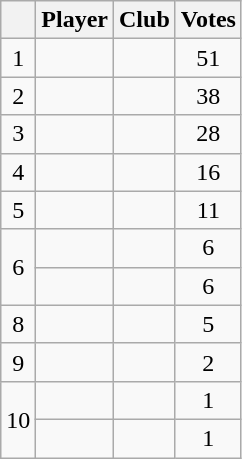<table class="wikitable sortable" style="text-align:center">
<tr>
<th></th>
<th>Player</th>
<th>Club</th>
<th>Votes</th>
</tr>
<tr>
<td>1</td>
<td></td>
<td></td>
<td>51</td>
</tr>
<tr>
<td>2</td>
<td></td>
<td></td>
<td>38</td>
</tr>
<tr>
<td>3</td>
<td></td>
<td></td>
<td>28</td>
</tr>
<tr>
<td>4</td>
<td></td>
<td></td>
<td>16</td>
</tr>
<tr>
<td>5</td>
<td></td>
<td></td>
<td>11</td>
</tr>
<tr>
<td rowspan="2">6</td>
<td></td>
<td></td>
<td>6</td>
</tr>
<tr>
<td></td>
<td></td>
<td>6</td>
</tr>
<tr>
<td>8</td>
<td></td>
<td></td>
<td>5</td>
</tr>
<tr>
<td>9</td>
<td></td>
<td></td>
<td>2</td>
</tr>
<tr>
<td rowspan="2">10</td>
<td></td>
<td></td>
<td>1</td>
</tr>
<tr>
<td></td>
<td></td>
<td>1</td>
</tr>
</table>
